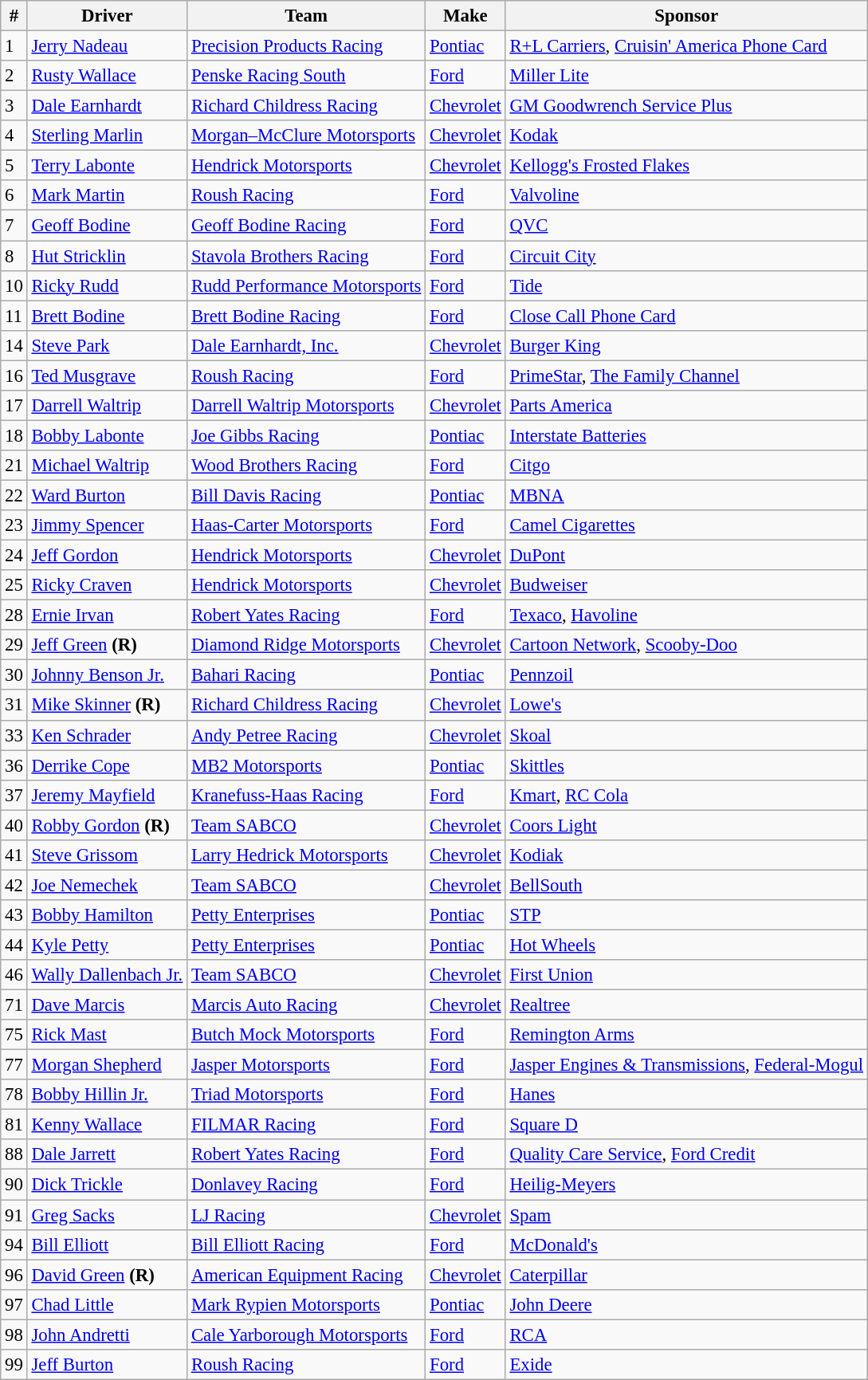<table class="wikitable" style="font-size:95%">
<tr>
<th>#</th>
<th>Driver</th>
<th>Team</th>
<th>Make</th>
<th>Sponsor</th>
</tr>
<tr>
<td>1</td>
<td><a href='#'>Jerry Nadeau</a></td>
<td><a href='#'>Precision Products Racing</a></td>
<td><a href='#'>Pontiac</a></td>
<td><a href='#'>R+L Carriers</a>, <a href='#'>Cruisin' America Phone Card</a></td>
</tr>
<tr>
<td>2</td>
<td><a href='#'>Rusty Wallace</a></td>
<td><a href='#'>Penske Racing South</a></td>
<td><a href='#'>Ford</a></td>
<td><a href='#'>Miller Lite</a></td>
</tr>
<tr>
<td>3</td>
<td><a href='#'>Dale Earnhardt</a></td>
<td><a href='#'>Richard Childress Racing</a></td>
<td><a href='#'>Chevrolet</a></td>
<td><a href='#'>GM Goodwrench Service Plus</a></td>
</tr>
<tr>
<td>4</td>
<td><a href='#'>Sterling Marlin</a></td>
<td><a href='#'>Morgan–McClure Motorsports</a></td>
<td><a href='#'>Chevrolet</a></td>
<td><a href='#'>Kodak</a></td>
</tr>
<tr>
<td>5</td>
<td><a href='#'>Terry Labonte</a></td>
<td><a href='#'>Hendrick Motorsports</a></td>
<td><a href='#'>Chevrolet</a></td>
<td><a href='#'>Kellogg's Frosted Flakes</a></td>
</tr>
<tr>
<td>6</td>
<td><a href='#'>Mark Martin</a></td>
<td><a href='#'>Roush Racing</a></td>
<td><a href='#'>Ford</a></td>
<td><a href='#'>Valvoline</a></td>
</tr>
<tr>
<td>7</td>
<td><a href='#'>Geoff Bodine</a></td>
<td><a href='#'>Geoff Bodine Racing</a></td>
<td><a href='#'>Ford</a></td>
<td><a href='#'>QVC</a></td>
</tr>
<tr>
<td>8</td>
<td><a href='#'>Hut Stricklin</a></td>
<td><a href='#'>Stavola Brothers Racing</a></td>
<td><a href='#'>Ford</a></td>
<td><a href='#'>Circuit City</a></td>
</tr>
<tr>
<td>10</td>
<td><a href='#'>Ricky Rudd</a></td>
<td><a href='#'>Rudd Performance Motorsports</a></td>
<td><a href='#'>Ford</a></td>
<td><a href='#'>Tide</a></td>
</tr>
<tr>
<td>11</td>
<td><a href='#'>Brett Bodine</a></td>
<td><a href='#'>Brett Bodine Racing</a></td>
<td><a href='#'>Ford</a></td>
<td><a href='#'>Close Call Phone Card</a></td>
</tr>
<tr>
<td>14</td>
<td><a href='#'>Steve Park</a></td>
<td><a href='#'>Dale Earnhardt, Inc.</a></td>
<td><a href='#'>Chevrolet</a></td>
<td><a href='#'>Burger King</a></td>
</tr>
<tr>
<td>16</td>
<td><a href='#'>Ted Musgrave</a></td>
<td><a href='#'>Roush Racing</a></td>
<td><a href='#'>Ford</a></td>
<td><a href='#'>PrimeStar</a>, <a href='#'>The Family Channel</a></td>
</tr>
<tr>
<td>17</td>
<td><a href='#'>Darrell Waltrip</a></td>
<td><a href='#'>Darrell Waltrip Motorsports</a></td>
<td><a href='#'>Chevrolet</a></td>
<td><a href='#'>Parts America</a></td>
</tr>
<tr>
<td>18</td>
<td><a href='#'>Bobby Labonte</a></td>
<td><a href='#'>Joe Gibbs Racing</a></td>
<td><a href='#'>Pontiac</a></td>
<td><a href='#'>Interstate Batteries</a></td>
</tr>
<tr>
<td>21</td>
<td><a href='#'>Michael Waltrip</a></td>
<td><a href='#'>Wood Brothers Racing</a></td>
<td><a href='#'>Ford</a></td>
<td><a href='#'>Citgo</a></td>
</tr>
<tr>
<td>22</td>
<td><a href='#'>Ward Burton</a></td>
<td><a href='#'>Bill Davis Racing</a></td>
<td><a href='#'>Pontiac</a></td>
<td><a href='#'>MBNA</a></td>
</tr>
<tr>
<td>23</td>
<td><a href='#'>Jimmy Spencer</a></td>
<td><a href='#'>Haas-Carter Motorsports</a></td>
<td><a href='#'>Ford</a></td>
<td><a href='#'>Camel Cigarettes</a></td>
</tr>
<tr>
<td>24</td>
<td><a href='#'>Jeff Gordon</a></td>
<td><a href='#'>Hendrick Motorsports</a></td>
<td><a href='#'>Chevrolet</a></td>
<td><a href='#'>DuPont</a></td>
</tr>
<tr>
<td>25</td>
<td><a href='#'>Ricky Craven</a></td>
<td><a href='#'>Hendrick Motorsports</a></td>
<td><a href='#'>Chevrolet</a></td>
<td><a href='#'>Budweiser</a></td>
</tr>
<tr>
<td>28</td>
<td><a href='#'>Ernie Irvan</a></td>
<td><a href='#'>Robert Yates Racing</a></td>
<td><a href='#'>Ford</a></td>
<td><a href='#'>Texaco</a>, <a href='#'>Havoline</a></td>
</tr>
<tr>
<td>29</td>
<td><a href='#'>Jeff Green</a> <strong>(R)</strong></td>
<td><a href='#'>Diamond Ridge Motorsports</a></td>
<td><a href='#'>Chevrolet</a></td>
<td><a href='#'>Cartoon Network</a>, <a href='#'>Scooby-Doo</a></td>
</tr>
<tr>
<td>30</td>
<td><a href='#'>Johnny Benson Jr.</a></td>
<td><a href='#'>Bahari Racing</a></td>
<td><a href='#'>Pontiac</a></td>
<td><a href='#'>Pennzoil</a></td>
</tr>
<tr>
<td>31</td>
<td><a href='#'>Mike Skinner</a> <strong>(R)</strong></td>
<td><a href='#'>Richard Childress Racing</a></td>
<td><a href='#'>Chevrolet</a></td>
<td><a href='#'>Lowe's</a></td>
</tr>
<tr>
<td>33</td>
<td><a href='#'>Ken Schrader</a></td>
<td><a href='#'>Andy Petree Racing</a></td>
<td><a href='#'>Chevrolet</a></td>
<td><a href='#'>Skoal</a></td>
</tr>
<tr>
<td>36</td>
<td><a href='#'>Derrike Cope</a></td>
<td><a href='#'>MB2 Motorsports</a></td>
<td><a href='#'>Pontiac</a></td>
<td><a href='#'>Skittles</a></td>
</tr>
<tr>
<td>37</td>
<td><a href='#'>Jeremy Mayfield</a></td>
<td><a href='#'>Kranefuss-Haas Racing</a></td>
<td><a href='#'>Ford</a></td>
<td><a href='#'>Kmart</a>, <a href='#'>RC Cola</a></td>
</tr>
<tr>
<td>40</td>
<td><a href='#'>Robby Gordon</a> <strong>(R)</strong></td>
<td><a href='#'>Team SABCO</a></td>
<td><a href='#'>Chevrolet</a></td>
<td><a href='#'>Coors Light</a></td>
</tr>
<tr>
<td>41</td>
<td><a href='#'>Steve Grissom</a></td>
<td><a href='#'>Larry Hedrick Motorsports</a></td>
<td><a href='#'>Chevrolet</a></td>
<td><a href='#'>Kodiak</a></td>
</tr>
<tr>
<td>42</td>
<td><a href='#'>Joe Nemechek</a></td>
<td><a href='#'>Team SABCO</a></td>
<td><a href='#'>Chevrolet</a></td>
<td><a href='#'>BellSouth</a></td>
</tr>
<tr>
<td>43</td>
<td><a href='#'>Bobby Hamilton</a></td>
<td><a href='#'>Petty Enterprises</a></td>
<td><a href='#'>Pontiac</a></td>
<td><a href='#'>STP</a></td>
</tr>
<tr>
<td>44</td>
<td><a href='#'>Kyle Petty</a></td>
<td><a href='#'>Petty Enterprises</a></td>
<td><a href='#'>Pontiac</a></td>
<td><a href='#'>Hot Wheels</a></td>
</tr>
<tr>
<td>46</td>
<td><a href='#'>Wally Dallenbach Jr.</a></td>
<td><a href='#'>Team SABCO</a></td>
<td><a href='#'>Chevrolet</a></td>
<td><a href='#'>First Union</a></td>
</tr>
<tr>
<td>71</td>
<td><a href='#'>Dave Marcis</a></td>
<td><a href='#'>Marcis Auto Racing</a></td>
<td><a href='#'>Chevrolet</a></td>
<td><a href='#'>Realtree</a></td>
</tr>
<tr>
<td>75</td>
<td><a href='#'>Rick Mast</a></td>
<td><a href='#'>Butch Mock Motorsports</a></td>
<td><a href='#'>Ford</a></td>
<td><a href='#'>Remington Arms</a></td>
</tr>
<tr>
<td>77</td>
<td><a href='#'>Morgan Shepherd</a></td>
<td><a href='#'>Jasper Motorsports</a></td>
<td><a href='#'>Ford</a></td>
<td><a href='#'>Jasper Engines & Transmissions</a>, <a href='#'>Federal-Mogul</a></td>
</tr>
<tr>
<td>78</td>
<td><a href='#'>Bobby Hillin Jr.</a></td>
<td><a href='#'>Triad Motorsports</a></td>
<td><a href='#'>Ford</a></td>
<td><a href='#'>Hanes</a></td>
</tr>
<tr>
<td>81</td>
<td><a href='#'>Kenny Wallace</a></td>
<td><a href='#'>FILMAR Racing</a></td>
<td><a href='#'>Ford</a></td>
<td><a href='#'>Square D</a></td>
</tr>
<tr>
<td>88</td>
<td><a href='#'>Dale Jarrett</a></td>
<td><a href='#'>Robert Yates Racing</a></td>
<td><a href='#'>Ford</a></td>
<td><a href='#'>Quality Care Service</a>, <a href='#'>Ford Credit</a></td>
</tr>
<tr>
<td>90</td>
<td><a href='#'>Dick Trickle</a></td>
<td><a href='#'>Donlavey Racing</a></td>
<td><a href='#'>Ford</a></td>
<td><a href='#'>Heilig-Meyers</a></td>
</tr>
<tr>
<td>91</td>
<td><a href='#'>Greg Sacks</a></td>
<td><a href='#'>LJ Racing</a></td>
<td><a href='#'>Chevrolet</a></td>
<td><a href='#'>Spam</a></td>
</tr>
<tr>
<td>94</td>
<td><a href='#'>Bill Elliott</a></td>
<td><a href='#'>Bill Elliott Racing</a></td>
<td><a href='#'>Ford</a></td>
<td><a href='#'>McDonald's</a></td>
</tr>
<tr>
<td>96</td>
<td><a href='#'>David Green</a> <strong>(R)</strong></td>
<td><a href='#'>American Equipment Racing</a></td>
<td><a href='#'>Chevrolet</a></td>
<td><a href='#'>Caterpillar</a></td>
</tr>
<tr>
<td>97</td>
<td><a href='#'>Chad Little</a></td>
<td><a href='#'>Mark Rypien Motorsports</a></td>
<td><a href='#'>Pontiac</a></td>
<td><a href='#'>John Deere</a></td>
</tr>
<tr>
<td>98</td>
<td><a href='#'>John Andretti</a></td>
<td><a href='#'>Cale Yarborough Motorsports</a></td>
<td><a href='#'>Ford</a></td>
<td><a href='#'>RCA</a></td>
</tr>
<tr>
<td>99</td>
<td><a href='#'>Jeff Burton</a></td>
<td><a href='#'>Roush Racing</a></td>
<td><a href='#'>Ford</a></td>
<td><a href='#'>Exide</a></td>
</tr>
</table>
